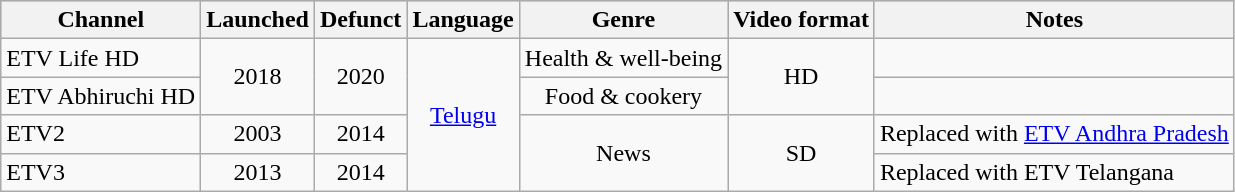<table class="wikitable">
<tr style="background:#ccc; text-align:center;">
<th>Channel</th>
<th>Launched</th>
<th>Defunct</th>
<th>Language</th>
<th>Genre</th>
<th>Video format</th>
<th>Notes</th>
</tr>
<tr>
<td>ETV Life HD</td>
<td rowspan=2 align="center">2018</td>
<td rowspan=2 align="center">2020</td>
<td rowspan=4 align="center"><a href='#'>Telugu</a></td>
<td align="center">Health & well-being</td>
<td rowspan=2 align="center">HD</td>
<td></td>
</tr>
<tr>
<td>ETV Abhiruchi HD</td>
<td align="center">Food & cookery</td>
<td></td>
</tr>
<tr>
<td>ETV2</td>
<td align="center">2003</td>
<td align="center">2014</td>
<td rowspan=2 align="center">News</td>
<td rowspan="8" align="center">SD</td>
<td>Replaced with <a href='#'>ETV Andhra Pradesh</a></td>
</tr>
<tr>
<td>ETV3</td>
<td align="center">2013</td>
<td align="center">2014</td>
<td>Replaced with ETV Telangana</td>
</tr>
</table>
